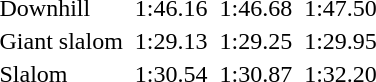<table>
<tr>
<td>Downhill<br></td>
<td></td>
<td align=center>1:46.16</td>
<td></td>
<td align=center>1:46.68</td>
<td></td>
<td align=center>1:47.50</td>
</tr>
<tr>
<td>Giant slalom<br></td>
<td></td>
<td align=center>1:29.13</td>
<td></td>
<td align=center>1:29.25</td>
<td></td>
<td align=center>1:29.95</td>
</tr>
<tr>
<td>Slalom<br></td>
<td></td>
<td align=center>1:30.54</td>
<td></td>
<td align=center>1:30.87</td>
<td></td>
<td align=center>1:32.20</td>
</tr>
</table>
